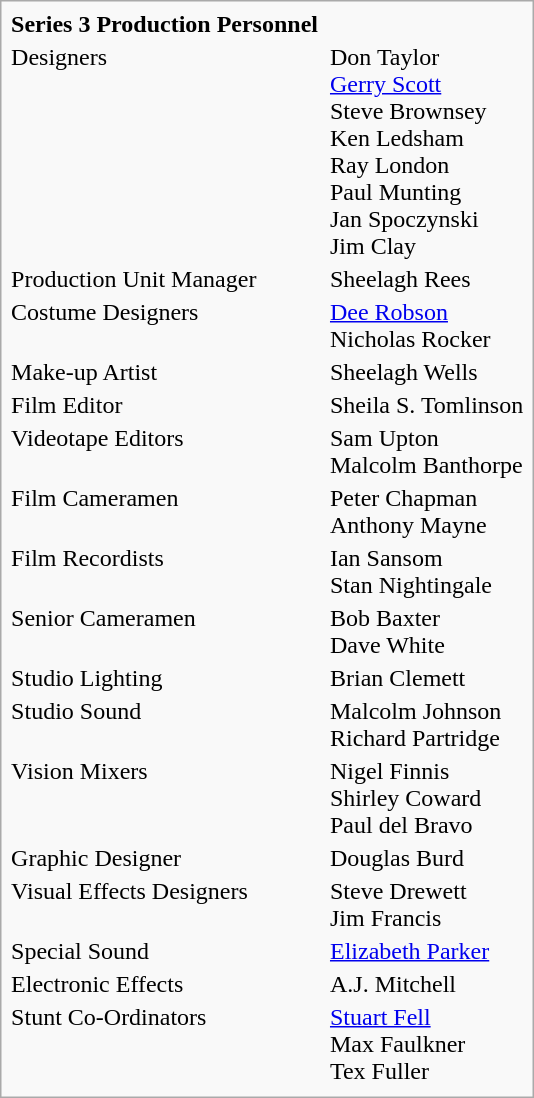<table class="infobox">
<tr>
<th>Series 3 Production Personnel</th>
</tr>
<tr>
<td>Designers</td>
<td></td>
<td>Don Taylor <br> <a href='#'>Gerry Scott</a> <br> Steve Brownsey <br> Ken Ledsham <br> Ray London <br> Paul Munting <br> Jan Spoczynski <br> Jim Clay</td>
</tr>
<tr>
<td>Production Unit Manager</td>
<td></td>
<td>Sheelagh Rees</td>
</tr>
<tr>
<td>Costume Designers</td>
<td></td>
<td><a href='#'>Dee Robson</a> <br> Nicholas Rocker</td>
</tr>
<tr>
<td>Make-up Artist</td>
<td></td>
<td>Sheelagh Wells</td>
</tr>
<tr>
<td>Film Editor</td>
<td></td>
<td>Sheila S. Tomlinson</td>
</tr>
<tr>
<td>Videotape Editors</td>
<td></td>
<td>Sam Upton <br> Malcolm Banthorpe</td>
</tr>
<tr>
<td>Film Cameramen</td>
<td></td>
<td>Peter Chapman <br> Anthony Mayne</td>
</tr>
<tr>
<td>Film Recordists</td>
<td></td>
<td>Ian Sansom <br> Stan Nightingale</td>
</tr>
<tr>
<td>Senior Cameramen</td>
<td></td>
<td>Bob Baxter <br> Dave White</td>
</tr>
<tr>
<td>Studio Lighting</td>
<td></td>
<td>Brian Clemett</td>
</tr>
<tr>
<td>Studio Sound</td>
<td></td>
<td>Malcolm Johnson <br> Richard Partridge</td>
</tr>
<tr>
<td>Vision Mixers</td>
<td></td>
<td>Nigel Finnis <br> Shirley Coward <br> Paul del Bravo</td>
</tr>
<tr>
<td>Graphic Designer</td>
<td></td>
<td>Douglas Burd</td>
</tr>
<tr>
<td>Visual Effects Designers</td>
<td></td>
<td>Steve Drewett <br> Jim Francis</td>
</tr>
<tr>
<td>Special Sound</td>
<td></td>
<td><a href='#'>Elizabeth Parker</a></td>
</tr>
<tr>
<td>Electronic Effects</td>
<td></td>
<td>A.J. Mitchell</td>
</tr>
<tr>
<td>Stunt Co-Ordinators</td>
<td></td>
<td><a href='#'>Stuart Fell</a> <br> Max Faulkner <br> Tex Fuller</td>
</tr>
<tr>
</tr>
</table>
